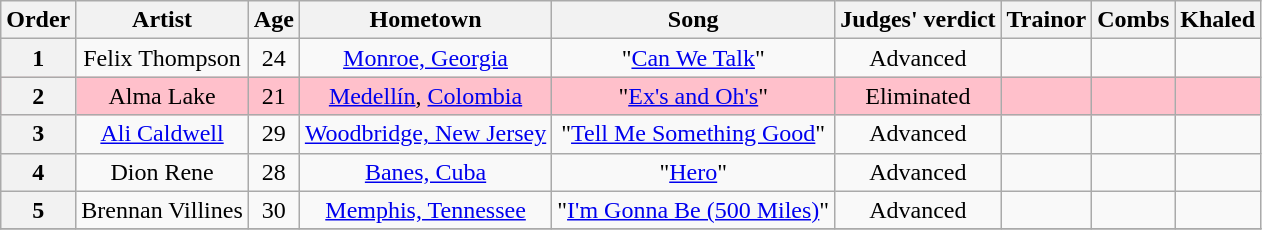<table class="wikitable plainrowheaders" style="text-align: center;">
<tr>
<th>Order</th>
<th>Artist</th>
<th>Age</th>
<th>Hometown</th>
<th>Song</th>
<th>Judges' verdict</th>
<th>Trainor</th>
<th>Combs</th>
<th>Khaled</th>
</tr>
<tr>
<th>1</th>
<td>Felix Thompson</td>
<td>24</td>
<td><a href='#'>Monroe, Georgia</a></td>
<td>"<a href='#'>Can We Talk</a>"</td>
<td>Advanced</td>
<td style="text-align:center;"></td>
<td style="text-align:center;"></td>
<td style="text-align:center;"></td>
</tr>
<tr style="background:pink;">
<th>2</th>
<td>Alma Lake</td>
<td>21</td>
<td><a href='#'>Medellín</a>, <a href='#'>Colombia</a></td>
<td>"<a href='#'>Ex's and Oh's</a>"</td>
<td>Eliminated</td>
<td style="text-align:center;"></td>
<td style="text-align:center;"></td>
<td style="text-align:center;"></td>
</tr>
<tr>
<th>3</th>
<td><a href='#'>Ali Caldwell</a></td>
<td>29</td>
<td><a href='#'>Woodbridge, New Jersey</a></td>
<td>"<a href='#'>Tell Me Something Good</a>"</td>
<td>Advanced</td>
<td style="text-align:center;"></td>
<td style="text-align:center;"></td>
<td style="text-align:center;"></td>
</tr>
<tr>
<th>4</th>
<td>Dion Rene</td>
<td>28</td>
<td><a href='#'>Banes, Cuba</a></td>
<td>"<a href='#'>Hero</a>"</td>
<td>Advanced</td>
<td style="text-align:center;"></td>
<td style="text-align:center;"></td>
<td style="text-align:center;"></td>
</tr>
<tr>
<th>5</th>
<td>Brennan Villines</td>
<td>30</td>
<td><a href='#'>Memphis, Tennessee</a></td>
<td>"<a href='#'>I'm Gonna Be (500 Miles)</a>"</td>
<td>Advanced</td>
<td style="text-align:center;"></td>
<td style="text-align:center;"></td>
<td style="text-align:center;"></td>
</tr>
<tr>
</tr>
</table>
